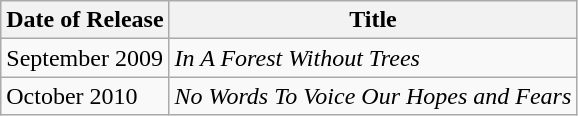<table class="wikitable sortable">
<tr>
<th>Date of Release</th>
<th>Title</th>
</tr>
<tr>
<td>September 2009</td>
<td><em>In A Forest Without Trees</em></td>
</tr>
<tr>
<td>October 2010</td>
<td><em>No Words To Voice Our Hopes and Fears</em></td>
</tr>
</table>
